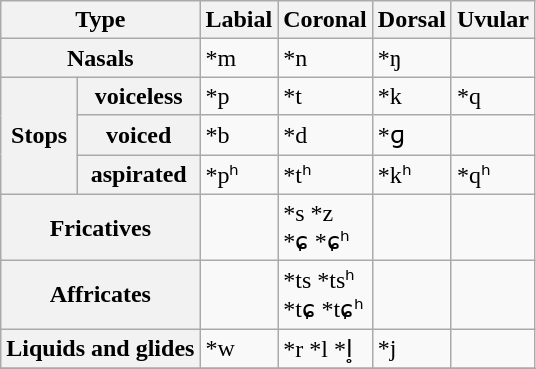<table class="wikitable">
<tr>
<th colspan=2>Type</th>
<th>Labial</th>
<th>Coronal</th>
<th>Dorsal</th>
<th>Uvular</th>
</tr>
<tr>
<th colspan=2>Nasals</th>
<td>*m</td>
<td>*n</td>
<td>*ŋ</td>
</tr>
<tr>
<th rowspan=3>Stops</th>
<th>voiceless</th>
<td>*p</td>
<td>*t</td>
<td>*k</td>
<td>*q</td>
</tr>
<tr>
<th>voiced</th>
<td>*b</td>
<td>*d</td>
<td>*ɡ</td>
<td></td>
</tr>
<tr>
<th>aspirated</th>
<td>*pʰ</td>
<td>*tʰ</td>
<td>*kʰ</td>
<td>*qʰ</td>
</tr>
<tr>
<th colspan=2>Fricatives</th>
<td></td>
<td>*s *z <br> *ɕ *ɕʰ</td>
<td></td>
<td></td>
</tr>
<tr>
<th colspan=2>Affricates</th>
<td></td>
<td>*ts *tsʰ <br> *tɕ *tɕʰ</td>
<td></td>
<td></td>
</tr>
<tr>
<th colspan=2>Liquids and glides</th>
<td>*w</td>
<td>*r *l *l̥</td>
<td>*j</td>
<td></td>
</tr>
<tr>
</tr>
</table>
